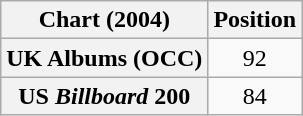<table class="wikitable sortable plainrowheaders" style="text-align:center">
<tr>
<th scope="col">Chart (2004)</th>
<th scope="col">Position</th>
</tr>
<tr>
<th scope="row">UK Albums (OCC)</th>
<td>92</td>
</tr>
<tr>
<th scope="row">US <em>Billboard</em> 200</th>
<td>84</td>
</tr>
</table>
